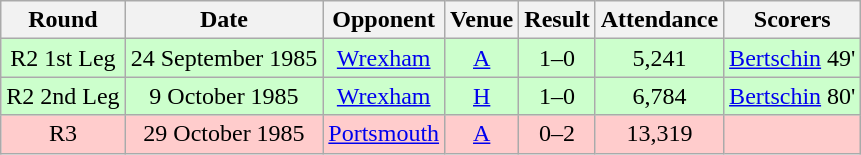<table class="wikitable" style="font-size:100%; text-align:center">
<tr>
<th>Round</th>
<th>Date</th>
<th>Opponent</th>
<th>Venue</th>
<th>Result</th>
<th>Attendance</th>
<th>Scorers</th>
</tr>
<tr style="background-color: #CCFFCC;">
<td>R2 1st Leg</td>
<td>24 September 1985</td>
<td><a href='#'>Wrexham</a></td>
<td><a href='#'>A</a></td>
<td>1–0</td>
<td>5,241</td>
<td><a href='#'>Bertschin</a> 49'</td>
</tr>
<tr style="background-color: #CCFFCC;">
<td>R2 2nd Leg</td>
<td>9 October 1985</td>
<td><a href='#'>Wrexham</a></td>
<td><a href='#'>H</a></td>
<td>1–0</td>
<td>6,784</td>
<td><a href='#'>Bertschin</a> 80'</td>
</tr>
<tr style="background-color: #FFCCCC;">
<td>R3</td>
<td>29 October 1985</td>
<td><a href='#'>Portsmouth</a></td>
<td><a href='#'>A</a></td>
<td>0–2</td>
<td>13,319</td>
<td></td>
</tr>
</table>
